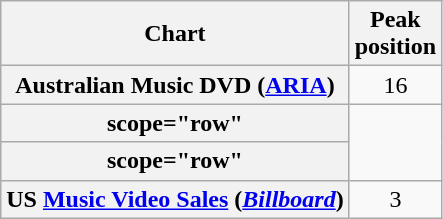<table class="wikitable sortable plainrowheaders" style="text-align:center;">
<tr>
<th scope="col">Chart</th>
<th scope="col">Peak<br>position</th>
</tr>
<tr>
<th scope="row">Australian Music DVD (<a href='#'>ARIA</a>)</th>
<td>16</td>
</tr>
<tr>
<th>scope="row"</th>
</tr>
<tr>
<th>scope="row"</th>
</tr>
<tr>
<th scope="row">US <a href='#'>Music Video Sales</a> (<em><a href='#'>Billboard</a></em>)</th>
<td>3</td>
</tr>
</table>
